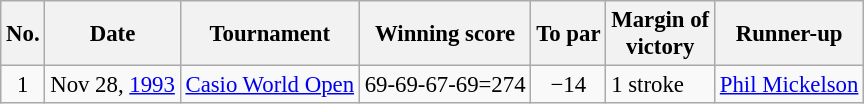<table class="wikitable" style="font-size:95%;">
<tr>
<th>No.</th>
<th>Date</th>
<th>Tournament</th>
<th>Winning score</th>
<th>To par</th>
<th>Margin of<br>victory</th>
<th>Runner-up</th>
</tr>
<tr>
<td align=center>1</td>
<td align=right>Nov 28, <a href='#'>1993</a></td>
<td><a href='#'>Casio World Open</a></td>
<td align=right>69-69-67-69=274</td>
<td align=center>−14</td>
<td>1 stroke</td>
<td> <a href='#'>Phil Mickelson</a></td>
</tr>
</table>
